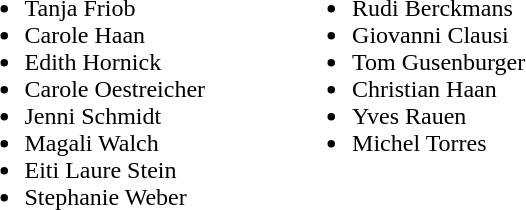<table>
<tr>
<td valign="top"><br><ul><li>Tanja Friob</li><li>Carole Haan</li><li>Edith Hornick</li><li>Carole Oestreicher</li><li>Jenni Schmidt</li><li>Magali Walch</li><li>Eiti Laure Stein</li><li>Stephanie Weber</li></ul></td>
<td width="50"> </td>
<td valign="top"><br><ul><li>Rudi Berckmans</li><li>Giovanni Clausi</li><li>Tom Gusenburger</li><li>Christian Haan</li><li>Yves Rauen</li><li>Michel Torres</li></ul></td>
</tr>
</table>
